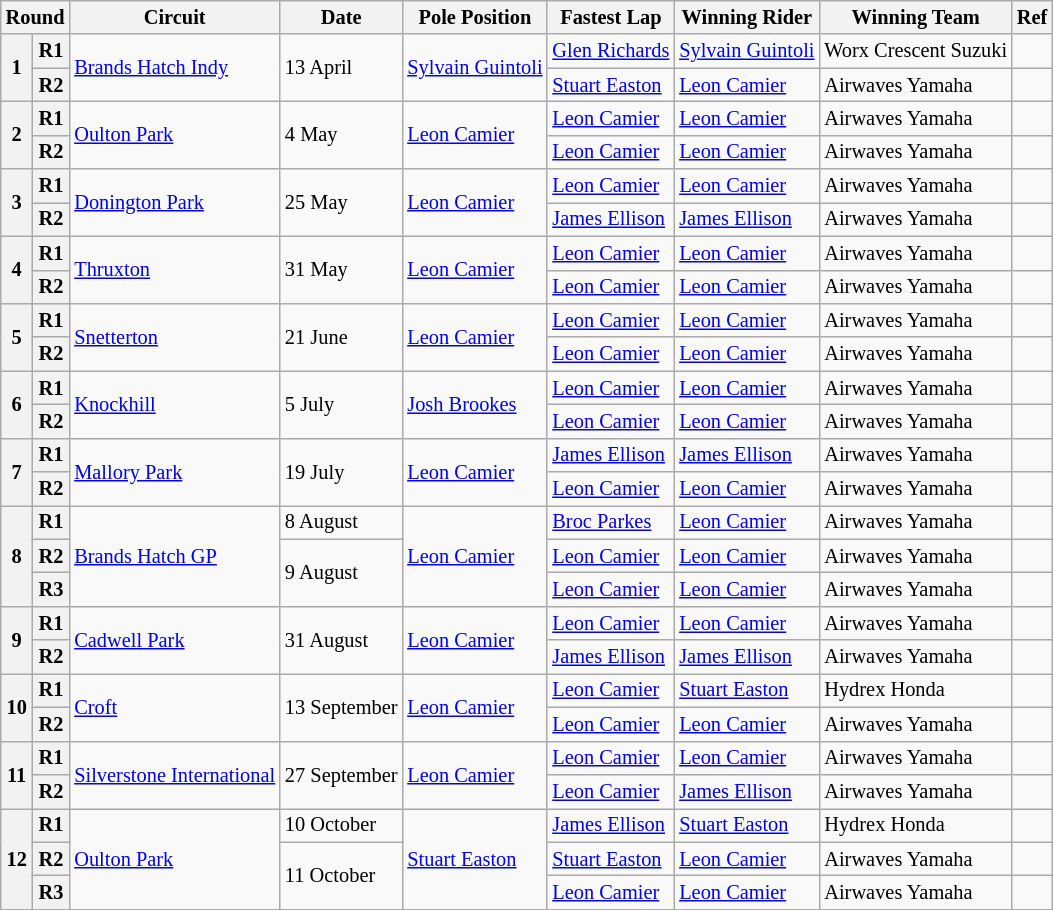<table class="wikitable" style="font-size: 85%">
<tr>
<th colspan=2>Round</th>
<th>Circuit</th>
<th>Date</th>
<th>Pole Position</th>
<th>Fastest Lap</th>
<th>Winning Rider</th>
<th>Winning Team</th>
<th>Ref</th>
</tr>
<tr>
<th rowspan=2>1</th>
<th>R1</th>
<td rowspan=2> <a href='#'>Brands Hatch Indy</a></td>
<td rowspan=2>13 April</td>
<td rowspan=2> <a href='#'>Sylvain Guintoli</a></td>
<td> <a href='#'>Glen Richards</a></td>
<td> <a href='#'>Sylvain Guintoli</a></td>
<td>Worx Crescent Suzuki</td>
<td></td>
</tr>
<tr>
<th>R2</th>
<td> <a href='#'>Stuart Easton</a></td>
<td> <a href='#'>Leon Camier</a></td>
<td>Airwaves Yamaha</td>
<td></td>
</tr>
<tr>
<th rowspan=2>2</th>
<th>R1</th>
<td rowspan=2> <a href='#'>Oulton Park</a></td>
<td rowspan=2>4 May</td>
<td rowspan=2> <a href='#'>Leon Camier</a></td>
<td> <a href='#'>Leon Camier</a></td>
<td> <a href='#'>Leon Camier</a></td>
<td>Airwaves Yamaha</td>
<td></td>
</tr>
<tr>
<th>R2</th>
<td> <a href='#'>Leon Camier</a></td>
<td> <a href='#'>Leon Camier</a></td>
<td>Airwaves Yamaha</td>
<td></td>
</tr>
<tr>
<th rowspan=2>3</th>
<th>R1</th>
<td rowspan=2> <a href='#'>Donington Park</a></td>
<td rowspan=2>25 May</td>
<td rowspan=2> <a href='#'>Leon Camier</a></td>
<td> <a href='#'>Leon Camier</a></td>
<td> <a href='#'>Leon Camier</a></td>
<td>Airwaves Yamaha</td>
<td></td>
</tr>
<tr>
<th>R2</th>
<td> <a href='#'>James Ellison</a></td>
<td> <a href='#'>James Ellison</a></td>
<td>Airwaves Yamaha</td>
<td></td>
</tr>
<tr>
<th rowspan=2>4</th>
<th>R1</th>
<td rowspan=2> <a href='#'>Thruxton</a></td>
<td rowspan=2>31 May</td>
<td rowspan=2> <a href='#'>Leon Camier</a></td>
<td> <a href='#'>Leon Camier</a></td>
<td> <a href='#'>Leon Camier</a></td>
<td>Airwaves Yamaha</td>
<td></td>
</tr>
<tr>
<th>R2</th>
<td> <a href='#'>Leon Camier</a></td>
<td> <a href='#'>Leon Camier</a></td>
<td>Airwaves Yamaha</td>
<td></td>
</tr>
<tr>
<th rowspan=2>5</th>
<th>R1</th>
<td rowspan=2> <a href='#'>Snetterton</a></td>
<td rowspan=2>21 June</td>
<td rowspan=2> <a href='#'>Leon Camier</a></td>
<td> <a href='#'>Leon Camier</a></td>
<td> <a href='#'>Leon Camier</a></td>
<td>Airwaves Yamaha</td>
<td></td>
</tr>
<tr>
<th>R2</th>
<td> <a href='#'>Leon Camier</a></td>
<td> <a href='#'>Leon Camier</a></td>
<td>Airwaves Yamaha</td>
<td></td>
</tr>
<tr>
<th rowspan=2>6</th>
<th>R1</th>
<td rowspan=2> <a href='#'>Knockhill</a></td>
<td rowspan=2>5 July</td>
<td rowspan=2> <a href='#'>Josh Brookes</a></td>
<td> <a href='#'>Leon Camier</a></td>
<td> <a href='#'>Leon Camier</a></td>
<td>Airwaves Yamaha</td>
<td></td>
</tr>
<tr>
<th>R2</th>
<td> <a href='#'>Leon Camier</a></td>
<td> <a href='#'>Leon Camier</a></td>
<td>Airwaves Yamaha</td>
<td></td>
</tr>
<tr>
<th rowspan=2>7</th>
<th>R1</th>
<td rowspan=2> <a href='#'>Mallory Park</a></td>
<td rowspan=2>19 July</td>
<td rowspan=2> <a href='#'>Leon Camier</a></td>
<td> <a href='#'>James Ellison</a></td>
<td> <a href='#'>James Ellison</a></td>
<td>Airwaves Yamaha</td>
<td></td>
</tr>
<tr>
<th>R2</th>
<td> <a href='#'>Leon Camier</a></td>
<td> <a href='#'>Leon Camier</a></td>
<td>Airwaves Yamaha</td>
<td></td>
</tr>
<tr>
<th rowspan=3>8</th>
<th>R1</th>
<td rowspan=3> <a href='#'>Brands Hatch GP</a></td>
<td>8 August</td>
<td rowspan=3> <a href='#'>Leon Camier</a></td>
<td> <a href='#'>Broc Parkes</a></td>
<td> <a href='#'>Leon Camier</a></td>
<td>Airwaves Yamaha</td>
<td></td>
</tr>
<tr>
<th>R2</th>
<td rowspan=2>9 August</td>
<td> <a href='#'>Leon Camier</a></td>
<td> <a href='#'>Leon Camier</a></td>
<td>Airwaves Yamaha</td>
<td></td>
</tr>
<tr>
<th>R3</th>
<td> <a href='#'>Leon Camier</a></td>
<td> <a href='#'>Leon Camier</a></td>
<td>Airwaves Yamaha</td>
<td></td>
</tr>
<tr>
<th rowspan=2>9</th>
<th>R1</th>
<td rowspan=2> <a href='#'>Cadwell Park</a></td>
<td rowspan=2>31 August</td>
<td rowspan=2> <a href='#'>Leon Camier</a></td>
<td> <a href='#'>Leon Camier</a></td>
<td> <a href='#'>Leon Camier</a></td>
<td>Airwaves Yamaha</td>
<td></td>
</tr>
<tr>
<th>R2</th>
<td> <a href='#'>James Ellison</a></td>
<td> <a href='#'>James Ellison</a></td>
<td>Airwaves Yamaha</td>
<td></td>
</tr>
<tr>
<th rowspan=2>10</th>
<th>R1</th>
<td rowspan=2> <a href='#'>Croft</a></td>
<td rowspan=2>13 September</td>
<td rowspan=2> <a href='#'>Leon Camier</a></td>
<td> <a href='#'>Leon Camier</a></td>
<td> <a href='#'>Stuart Easton</a></td>
<td>Hydrex Honda</td>
<td></td>
</tr>
<tr>
<th>R2</th>
<td> <a href='#'>Leon Camier</a></td>
<td> <a href='#'>Leon Camier</a></td>
<td>Airwaves Yamaha</td>
<td></td>
</tr>
<tr>
<th rowspan=2>11</th>
<th>R1</th>
<td rowspan=2> <a href='#'>Silverstone International</a></td>
<td rowspan=2>27 September</td>
<td rowspan=2> <a href='#'>Leon Camier</a></td>
<td> <a href='#'>Leon Camier</a></td>
<td> <a href='#'>Leon Camier</a></td>
<td>Airwaves Yamaha</td>
<td></td>
</tr>
<tr>
<th>R2</th>
<td> <a href='#'>Leon Camier</a></td>
<td><a href='#'>James Ellison</a></td>
<td>Airwaves Yamaha</td>
<td></td>
</tr>
<tr>
<th rowspan=3>12</th>
<th>R1</th>
<td rowspan=3> <a href='#'>Oulton Park</a></td>
<td>10 October</td>
<td rowspan=3> <a href='#'>Stuart Easton</a></td>
<td><a href='#'>James Ellison</a></td>
<td> <a href='#'>Stuart Easton</a></td>
<td>Hydrex Honda</td>
<td></td>
</tr>
<tr>
<th>R2</th>
<td rowspan=2>11 October</td>
<td> <a href='#'>Stuart Easton</a></td>
<td> <a href='#'>Leon Camier</a></td>
<td>Airwaves Yamaha</td>
<td></td>
</tr>
<tr>
<th>R3</th>
<td> <a href='#'>Leon Camier</a></td>
<td> <a href='#'>Leon Camier</a></td>
<td>Airwaves Yamaha</td>
<td></td>
</tr>
<tr>
</tr>
</table>
